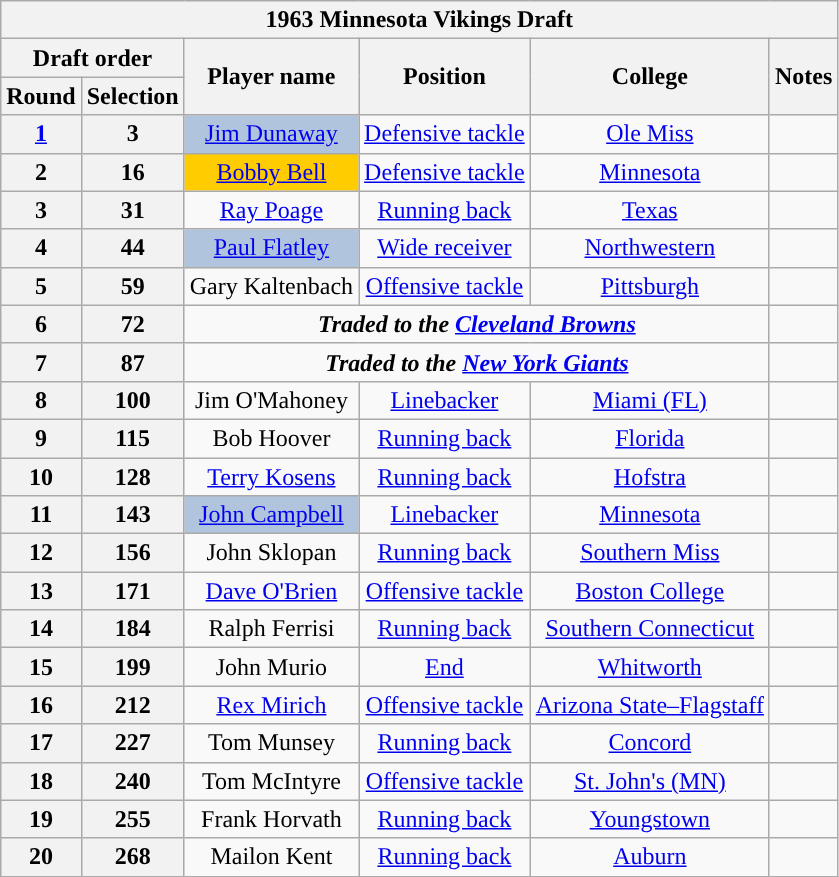<table class="wikitable" style="text-align:center">
<tr>
<th colspan="6">1963 Minnesota Vikings Draft</th>
</tr>
<tr>
<th colspan="2">Draft order</th>
<th rowspan="2">Player name</th>
<th rowspan="2">Position</th>
<th rowspan="2">College</th>
<th rowspan="2">Notes</th>
</tr>
<tr>
<th>Round</th>
<th>Selection</th>
</tr>
<tr>
<th><a href='#'>1</a></th>
<th>3</th>
<td bgcolor=lightsteelblue><a href='#'>Jim Dunaway</a></td>
<td><a href='#'>Defensive tackle</a></td>
<td><a href='#'>Ole Miss</a></td>
<td></td>
</tr>
<tr>
<th>2</th>
<th>16</th>
<td bgcolor=#FFCC00><a href='#'>Bobby Bell</a></td>
<td><a href='#'>Defensive tackle</a></td>
<td><a href='#'>Minnesota</a></td>
<td></td>
</tr>
<tr>
<th>3</th>
<th>31</th>
<td><a href='#'>Ray Poage</a></td>
<td><a href='#'>Running back</a></td>
<td><a href='#'>Texas</a></td>
<td></td>
</tr>
<tr>
<th>4</th>
<th>44</th>
<td bgcolor=lightsteelblue><a href='#'>Paul Flatley</a></td>
<td><a href='#'>Wide receiver</a></td>
<td><a href='#'>Northwestern</a></td>
<td></td>
</tr>
<tr>
<th>5</th>
<th>59</th>
<td>Gary Kaltenbach</td>
<td><a href='#'>Offensive tackle</a></td>
<td><a href='#'>Pittsburgh</a></td>
<td></td>
</tr>
<tr>
<th>6</th>
<th>72</th>
<td colspan="3"><strong><em>Traded to the <a href='#'>Cleveland Browns</a></em></strong></td>
<td></td>
</tr>
<tr>
<th>7</th>
<th>87</th>
<td colspan="3"><strong><em>Traded to the <a href='#'>New York Giants</a></em></strong></td>
<td></td>
</tr>
<tr>
<th>8</th>
<th>100</th>
<td>Jim O'Mahoney</td>
<td><a href='#'>Linebacker</a></td>
<td><a href='#'>Miami (FL)</a></td>
<td></td>
</tr>
<tr>
<th>9</th>
<th>115</th>
<td>Bob Hoover</td>
<td><a href='#'>Running back</a></td>
<td><a href='#'>Florida</a></td>
<td></td>
</tr>
<tr>
<th>10</th>
<th>128</th>
<td><a href='#'>Terry Kosens</a></td>
<td><a href='#'>Running back</a></td>
<td><a href='#'>Hofstra</a></td>
<td></td>
</tr>
<tr>
<th>11</th>
<th>143</th>
<td bgcolor=lightsteelblue><a href='#'>John Campbell</a></td>
<td><a href='#'>Linebacker</a></td>
<td><a href='#'>Minnesota</a></td>
<td></td>
</tr>
<tr>
<th>12</th>
<th>156</th>
<td>John Sklopan</td>
<td><a href='#'>Running back</a></td>
<td><a href='#'>Southern Miss</a></td>
<td></td>
</tr>
<tr>
<th>13</th>
<th>171</th>
<td><a href='#'>Dave O'Brien</a></td>
<td><a href='#'>Offensive tackle</a></td>
<td><a href='#'>Boston College</a></td>
<td></td>
</tr>
<tr>
<th>14</th>
<th>184</th>
<td>Ralph Ferrisi</td>
<td><a href='#'>Running back</a></td>
<td><a href='#'>Southern Connecticut</a></td>
<td></td>
</tr>
<tr>
<th>15</th>
<th>199</th>
<td>John Murio</td>
<td><a href='#'>End</a></td>
<td><a href='#'>Whitworth</a></td>
<td></td>
</tr>
<tr>
<th>16</th>
<th>212</th>
<td><a href='#'>Rex Mirich</a></td>
<td><a href='#'>Offensive tackle</a></td>
<td><a href='#'>Arizona State–Flagstaff</a></td>
<td></td>
</tr>
<tr>
<th>17</th>
<th>227</th>
<td>Tom Munsey</td>
<td><a href='#'>Running back</a></td>
<td><a href='#'>Concord</a></td>
<td></td>
</tr>
<tr>
<th>18</th>
<th>240</th>
<td>Tom McIntyre</td>
<td><a href='#'>Offensive tackle</a></td>
<td><a href='#'>St. John's (MN)</a></td>
<td></td>
</tr>
<tr>
<th>19</th>
<th>255</th>
<td>Frank Horvath</td>
<td><a href='#'>Running back</a></td>
<td><a href='#'>Youngstown</a></td>
<td></td>
</tr>
<tr>
<th>20</th>
<th>268</th>
<td>Mailon Kent</td>
<td><a href='#'>Running back</a></td>
<td><a href='#'>Auburn</a></td>
<td></td>
</tr>
</table>
